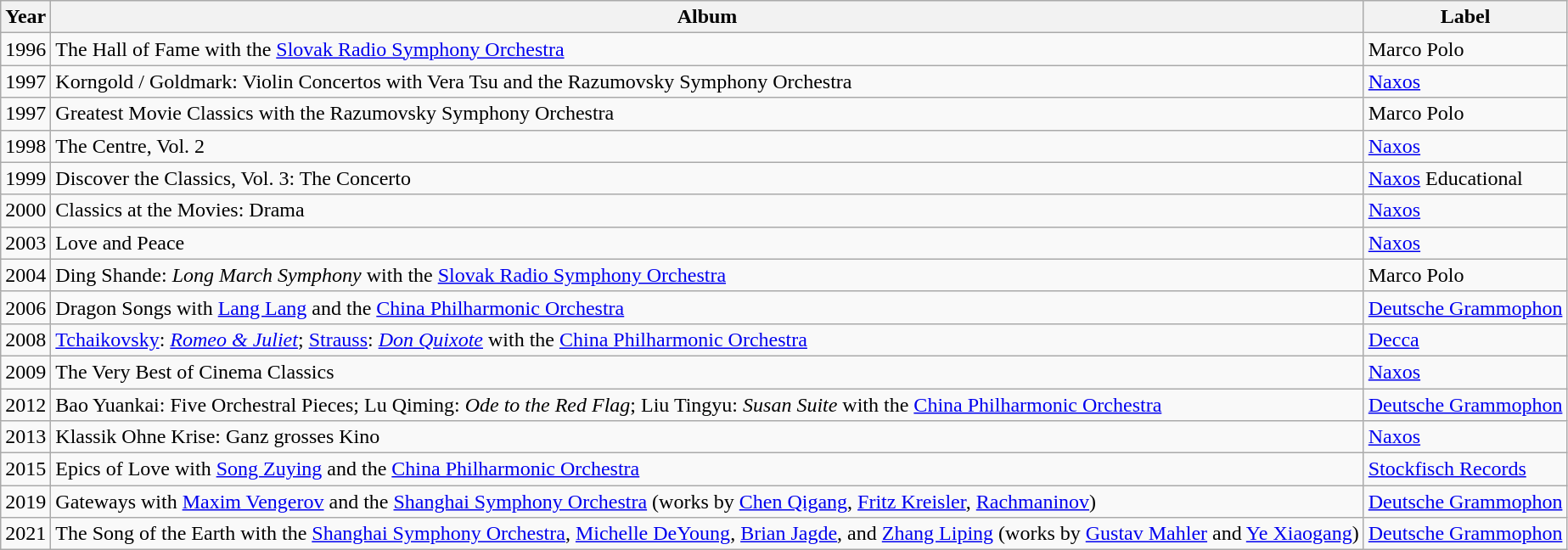<table class="sortable wikitable">
<tr>
<th>Year</th>
<th>Album</th>
<th>Label</th>
</tr>
<tr>
<td>1996</td>
<td>The Hall of Fame with the <a href='#'>Slovak Radio Symphony Orchestra</a></td>
<td>Marco Polo</td>
</tr>
<tr>
<td>1997</td>
<td>Korngold / Goldmark: Violin Concertos with Vera Tsu and the Razumovsky Symphony Orchestra</td>
<td><a href='#'>Naxos</a></td>
</tr>
<tr>
<td>1997</td>
<td>Greatest Movie Classics with the Razumovsky Symphony Orchestra</td>
<td>Marco Polo</td>
</tr>
<tr>
<td>1998</td>
<td>The Centre, Vol. 2</td>
<td><a href='#'>Naxos</a></td>
</tr>
<tr>
<td>1999</td>
<td>Discover the Classics, Vol. 3: The Concerto</td>
<td><a href='#'>Naxos</a> Educational</td>
</tr>
<tr>
<td>2000</td>
<td>Classics at the Movies: Drama</td>
<td><a href='#'>Naxos</a></td>
</tr>
<tr>
<td>2003</td>
<td>Love and Peace</td>
<td><a href='#'>Naxos</a></td>
</tr>
<tr>
<td>2004</td>
<td>Ding Shande: <em>Long March Symphony</em> with the <a href='#'>Slovak Radio Symphony Orchestra</a></td>
<td>Marco Polo</td>
</tr>
<tr>
<td>2006</td>
<td>Dragon Songs with <a href='#'>Lang Lang</a> and the <a href='#'>China Philharmonic Orchestra</a></td>
<td><a href='#'>Deutsche Grammophon</a></td>
</tr>
<tr>
<td>2008</td>
<td><a href='#'>Tchaikovsky</a>: <em><a href='#'>Romeo & Juliet</a></em>; <a href='#'>Strauss</a>: <em><a href='#'>Don Quixote</a></em> with the <a href='#'>China Philharmonic Orchestra</a></td>
<td><a href='#'>Decca</a></td>
</tr>
<tr>
<td>2009</td>
<td>The Very Best of Cinema Classics</td>
<td><a href='#'>Naxos</a></td>
</tr>
<tr>
<td>2012</td>
<td>Bao Yuankai: Five Orchestral Pieces; Lu Qiming: <em>Ode to the Red Flag</em>; Liu Tingyu: <em>Susan Suite</em> with the <a href='#'>China Philharmonic Orchestra</a></td>
<td><a href='#'>Deutsche Grammophon</a></td>
</tr>
<tr>
<td>2013</td>
<td>Klassik Ohne Krise: Ganz grosses Kino</td>
<td><a href='#'>Naxos</a></td>
</tr>
<tr>
<td>2015</td>
<td>Epics of Love with <a href='#'>Song Zuying</a> and the <a href='#'>China Philharmonic Orchestra</a></td>
<td><a href='#'>Stockfisch Records</a></td>
</tr>
<tr>
<td>2019</td>
<td>Gateways with <a href='#'>Maxim Vengerov</a> and the <a href='#'>Shanghai Symphony Orchestra</a> (works by <a href='#'>Chen Qigang</a>, <a href='#'>Fritz Kreisler</a>, <a href='#'>Rachmaninov</a>)</td>
<td><a href='#'>Deutsche Grammophon</a></td>
</tr>
<tr>
<td>2021</td>
<td>The Song of the Earth with the <a href='#'>Shanghai Symphony Orchestra</a>, <a href='#'>Michelle DeYoung</a>, <a href='#'>Brian Jagde</a>, and <a href='#'>Zhang Liping</a> (works by <a href='#'>Gustav Mahler</a> and <a href='#'>Ye Xiaogang</a>)</td>
<td><a href='#'>Deutsche Grammophon</a></td>
</tr>
</table>
